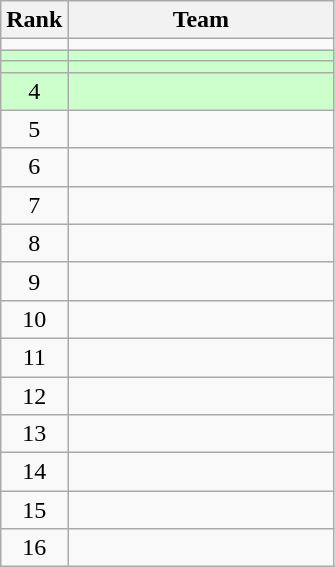<table class="wikitable">
<tr>
<th>Rank</th>
<th width=170>Team</th>
</tr>
<tr>
<td align=center></td>
<td></td>
</tr>
<tr bgcolor=ccffcc>
<td align=center></td>
<td></td>
</tr>
<tr bgcolor=ccffcc>
<td align=center></td>
<td></td>
</tr>
<tr bgcolor=ccffcc>
<td align=center>4</td>
<td></td>
</tr>
<tr>
<td align=center>5</td>
<td></td>
</tr>
<tr>
<td align=center>6</td>
<td></td>
</tr>
<tr>
<td align=center>7</td>
<td></td>
</tr>
<tr>
<td align=center>8</td>
<td></td>
</tr>
<tr>
<td align=center>9</td>
<td></td>
</tr>
<tr>
<td align=center>10</td>
<td></td>
</tr>
<tr>
<td align=center>11</td>
<td></td>
</tr>
<tr>
<td align=center>12</td>
<td></td>
</tr>
<tr>
<td align=center>13</td>
<td></td>
</tr>
<tr>
<td align=center>14</td>
<td></td>
</tr>
<tr>
<td align=center>15</td>
<td></td>
</tr>
<tr>
<td align=center>16</td>
<td></td>
</tr>
</table>
